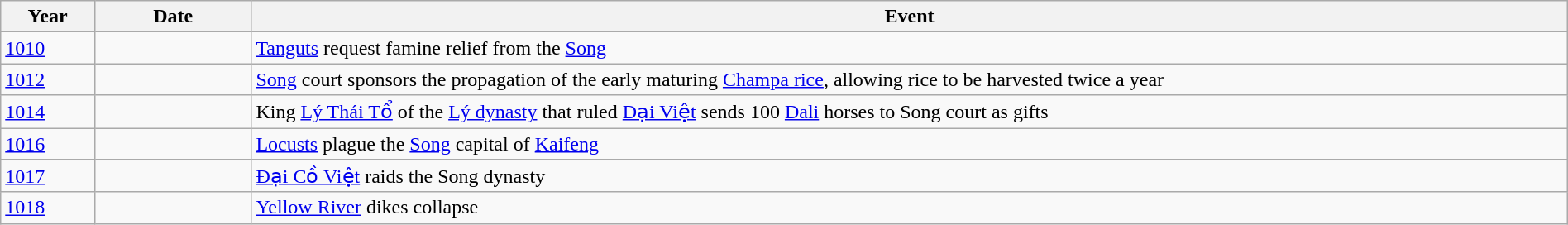<table class="wikitable" width="100%">
<tr>
<th style="width:6%">Year</th>
<th style="width:10%">Date</th>
<th>Event</th>
</tr>
<tr>
<td><a href='#'>1010</a></td>
<td></td>
<td><a href='#'>Tanguts</a> request famine relief from the <a href='#'>Song</a></td>
</tr>
<tr>
<td><a href='#'>1012</a></td>
<td></td>
<td><a href='#'>Song</a> court sponsors the propagation of the early maturing <a href='#'>Champa rice</a>, allowing rice to be harvested twice a year</td>
</tr>
<tr>
<td><a href='#'>1014</a></td>
<td></td>
<td>King <a href='#'>Lý Thái Tổ</a> of the <a href='#'>Lý dynasty</a> that ruled <a href='#'>Đại Việt</a> sends 100 <a href='#'>Dali</a> horses to Song court as gifts</td>
</tr>
<tr \>
<td><a href='#'>1016</a></td>
<td></td>
<td><a href='#'>Locusts</a> plague the <a href='#'>Song</a> capital of <a href='#'>Kaifeng</a></td>
</tr>
<tr>
<td><a href='#'>1017</a></td>
<td></td>
<td><a href='#'>Đại Cồ Việt</a> raids the Song dynasty</td>
</tr>
<tr>
<td><a href='#'>1018</a></td>
<td></td>
<td><a href='#'>Yellow River</a> dikes collapse</td>
</tr>
</table>
